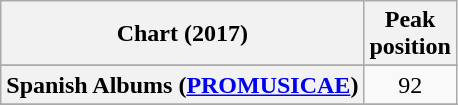<table class="wikitable sortable plainrowheaders" style="text-align:center">
<tr>
<th scope="col">Chart (2017)</th>
<th scope="col">Peak<br>position</th>
</tr>
<tr>
</tr>
<tr>
</tr>
<tr>
</tr>
<tr>
</tr>
<tr>
</tr>
<tr>
</tr>
<tr>
</tr>
<tr>
</tr>
<tr>
</tr>
<tr>
<th scope="row">Spanish Albums (<a href='#'>PROMUSICAE</a>)</th>
<td>92</td>
</tr>
<tr>
</tr>
<tr>
</tr>
<tr>
</tr>
<tr>
</tr>
<tr>
</tr>
<tr>
</tr>
</table>
